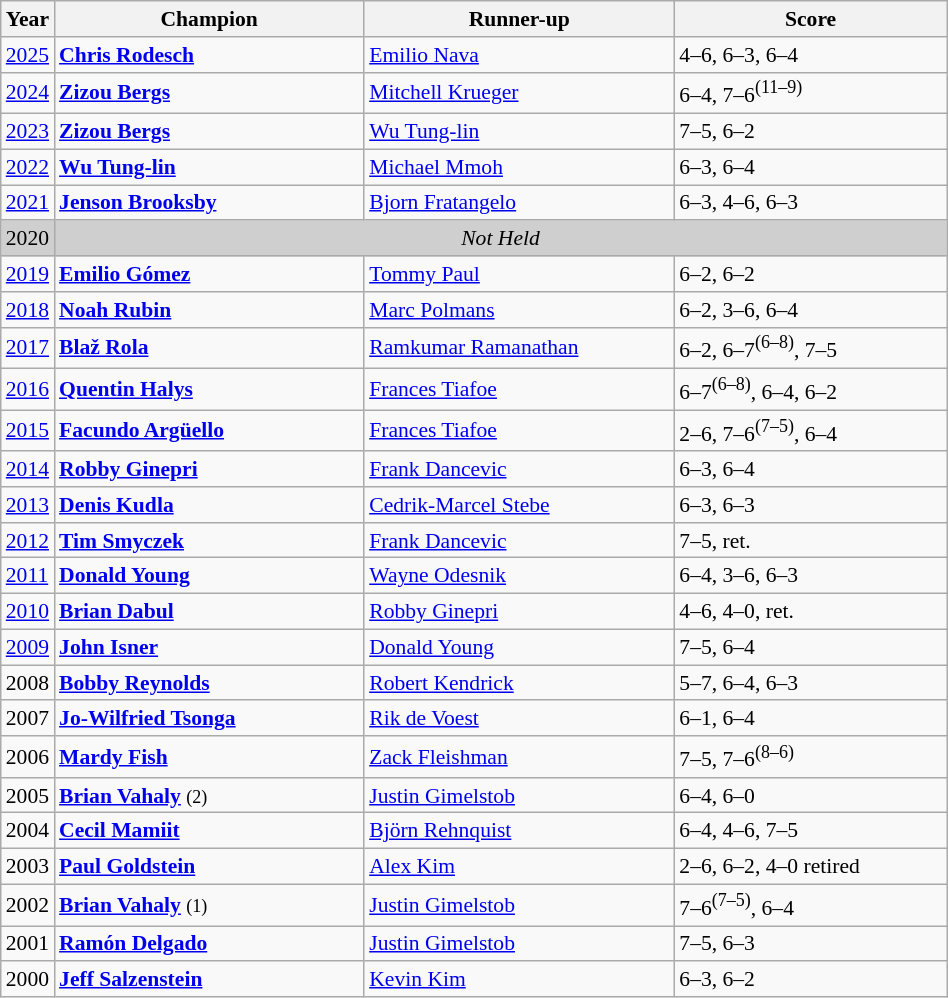<table class="wikitable" style="font-size:90%">
<tr>
<th>Year</th>
<th width="200">Champion</th>
<th width="200">Runner-up</th>
<th width="175">Score</th>
</tr>
<tr>
<td><a href='#'>2025</a></td>
<td> <strong><a href='#'>Chris Rodesch</a></strong></td>
<td> <a href='#'>Emilio Nava</a></td>
<td>4–6, 6–3, 6–4</td>
</tr>
<tr>
<td><a href='#'>2024</a></td>
<td> <strong><a href='#'>Zizou Bergs</a></strong></td>
<td> <a href='#'>Mitchell Krueger</a></td>
<td>6–4, 7–6<sup>(11–9)</sup></td>
</tr>
<tr>
<td><a href='#'>2023</a></td>
<td> <strong><a href='#'>Zizou Bergs</a></strong></td>
<td> <a href='#'>Wu Tung-lin</a></td>
<td>7–5, 6–2</td>
</tr>
<tr>
<td><a href='#'>2022</a></td>
<td> <strong><a href='#'>Wu Tung-lin</a></strong></td>
<td> <a href='#'>Michael Mmoh</a></td>
<td>6–3, 6–4</td>
</tr>
<tr>
<td><a href='#'>2021</a></td>
<td> <strong><a href='#'>Jenson Brooksby</a></strong></td>
<td> <a href='#'>Bjorn Fratangelo</a></td>
<td>6–3, 4–6, 6–3</td>
</tr>
<tr>
<td style="background:#cfcfcf">2020</td>
<td colspan=3 align=center style="background:#cfcfcf"><em>Not Held</em></td>
</tr>
<tr>
<td><a href='#'>2019</a></td>
<td> <strong><a href='#'>Emilio Gómez</a></strong></td>
<td> <a href='#'>Tommy Paul</a></td>
<td>6–2, 6–2</td>
</tr>
<tr>
<td><a href='#'>2018</a></td>
<td> <strong><a href='#'>Noah Rubin</a></strong></td>
<td> <a href='#'>Marc Polmans</a></td>
<td>6–2, 3–6, 6–4</td>
</tr>
<tr>
<td><a href='#'>2017</a></td>
<td> <strong><a href='#'>Blaž Rola</a></strong></td>
<td> <a href='#'>Ramkumar Ramanathan</a></td>
<td>6–2, 6–7<sup>(6–8)</sup>, 7–5</td>
</tr>
<tr>
<td><a href='#'>2016</a></td>
<td> <strong><a href='#'>Quentin Halys</a></strong></td>
<td> <a href='#'>Frances Tiafoe</a></td>
<td>6–7<sup>(6–8)</sup>, 6–4, 6–2</td>
</tr>
<tr>
<td><a href='#'>2015</a></td>
<td> <strong><a href='#'>Facundo Argüello</a></strong></td>
<td> <a href='#'>Frances Tiafoe</a></td>
<td>2–6, 7–6<sup>(7–5)</sup>, 6–4</td>
</tr>
<tr>
<td><a href='#'>2014</a></td>
<td> <strong><a href='#'>Robby Ginepri</a></strong></td>
<td> <a href='#'>Frank Dancevic</a></td>
<td>6–3, 6–4</td>
</tr>
<tr>
<td><a href='#'>2013</a></td>
<td> <strong><a href='#'>Denis Kudla</a></strong></td>
<td> <a href='#'>Cedrik-Marcel Stebe</a></td>
<td>6–3, 6–3</td>
</tr>
<tr>
<td><a href='#'>2012</a></td>
<td> <strong><a href='#'>Tim Smyczek</a></strong></td>
<td> <a href='#'>Frank Dancevic</a></td>
<td>7–5, ret.</td>
</tr>
<tr>
<td><a href='#'>2011</a></td>
<td> <strong><a href='#'>Donald Young</a></strong></td>
<td> <a href='#'>Wayne Odesnik</a></td>
<td>6–4, 3–6, 6–3</td>
</tr>
<tr>
<td><a href='#'>2010</a></td>
<td> <strong><a href='#'>Brian Dabul</a></strong></td>
<td> <a href='#'>Robby Ginepri</a></td>
<td>4–6, 4–0, ret.</td>
</tr>
<tr>
<td><a href='#'>2009</a></td>
<td> <strong><a href='#'>John Isner</a></strong></td>
<td> <a href='#'>Donald Young</a></td>
<td>7–5, 6–4</td>
</tr>
<tr>
<td>2008</td>
<td> <strong><a href='#'>Bobby Reynolds</a></strong></td>
<td> <a href='#'>Robert Kendrick</a></td>
<td>5–7, 6–4, 6–3</td>
</tr>
<tr>
<td>2007</td>
<td> <strong><a href='#'>Jo-Wilfried Tsonga</a></strong></td>
<td> <a href='#'>Rik de Voest</a></td>
<td>6–1, 6–4</td>
</tr>
<tr>
<td>2006</td>
<td> <strong><a href='#'>Mardy Fish</a></strong></td>
<td> <a href='#'>Zack Fleishman</a></td>
<td>7–5, 7–6<sup>(8–6)</sup></td>
</tr>
<tr>
<td>2005</td>
<td> <strong><a href='#'>Brian Vahaly</a></strong> <small>(2)</small></td>
<td> <a href='#'>Justin Gimelstob</a></td>
<td>6–4, 6–0</td>
</tr>
<tr>
<td>2004</td>
<td> <strong><a href='#'>Cecil Mamiit</a></strong></td>
<td> <a href='#'>Björn Rehnquist</a></td>
<td>6–4, 4–6, 7–5</td>
</tr>
<tr>
<td>2003</td>
<td> <strong><a href='#'>Paul Goldstein</a></strong></td>
<td> <a href='#'>Alex Kim</a></td>
<td>2–6, 6–2, 4–0 retired</td>
</tr>
<tr>
<td>2002</td>
<td> <strong><a href='#'>Brian Vahaly</a></strong> <small>(1)</small></td>
<td> <a href='#'>Justin Gimelstob</a></td>
<td>7–6<sup>(7–5)</sup>, 6–4</td>
</tr>
<tr>
<td>2001</td>
<td> <strong><a href='#'>Ramón Delgado</a></strong></td>
<td> <a href='#'>Justin Gimelstob</a></td>
<td>7–5, 6–3</td>
</tr>
<tr>
<td>2000</td>
<td> <strong><a href='#'>Jeff Salzenstein</a></strong></td>
<td> <a href='#'>Kevin Kim</a></td>
<td>6–3, 6–2</td>
</tr>
</table>
